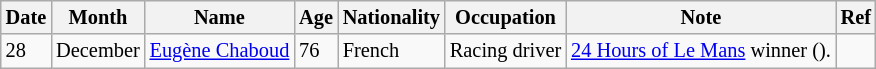<table class="wikitable" style="font-size:85%;">
<tr>
<th>Date</th>
<th>Month</th>
<th>Name</th>
<th>Age</th>
<th>Nationality</th>
<th>Occupation</th>
<th>Note</th>
<th>Ref</th>
</tr>
<tr>
<td>28</td>
<td>December</td>
<td><a href='#'>Eugène Chaboud</a></td>
<td>76</td>
<td>French</td>
<td>Racing driver</td>
<td><a href='#'>24 Hours of Le Mans</a> winner ().</td>
<td></td>
</tr>
</table>
